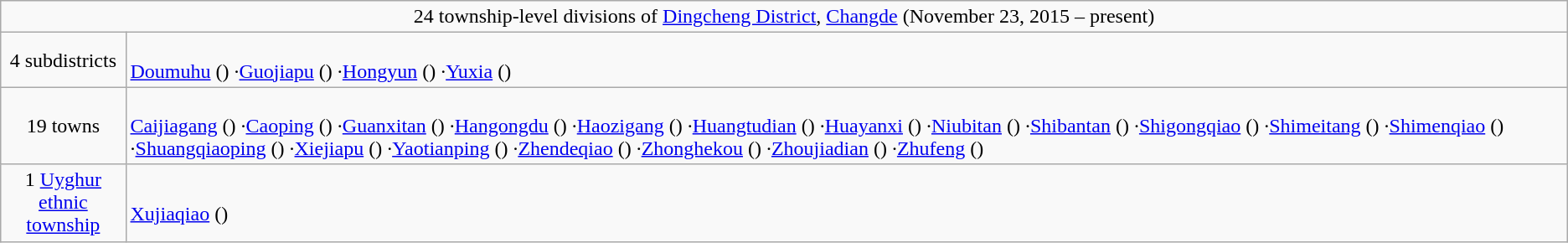<table class="wikitable">
<tr>
<td style="text-align:center;" colspan="2">24 township-level divisions of <a href='#'>Dingcheng District</a>, <a href='#'>Changde</a> (November 23, 2015 – present)</td>
</tr>
<tr align=left>
<td align=center>4 subdistricts</td>
<td><br><a href='#'>Doumuhu</a> ()
·<a href='#'>Guojiapu</a> ()
·<a href='#'>Hongyun</a> ()
·<a href='#'>Yuxia</a> ()</td>
</tr>
<tr align=left>
<td align=center>19 towns</td>
<td><br><a href='#'>Caijiagang</a> ()
·<a href='#'>Caoping</a> ()
·<a href='#'>Guanxitan</a> ()
·<a href='#'>Hangongdu</a> ()
·<a href='#'>Haozigang</a> ()
·<a href='#'>Huangtudian</a> ()
·<a href='#'>Huayanxi</a> ()
·<a href='#'>Niubitan</a> ()
·<a href='#'>Shibantan</a> ()
·<a href='#'>Shigongqiao</a> ()
·<a href='#'>Shimeitang</a> ()
·<a href='#'>Shimenqiao</a> ()
·<a href='#'>Shuangqiaoping</a> ()
·<a href='#'>Xiejiapu</a> ()
·<a href='#'>Yaotianping</a> ()
·<a href='#'>Zhendeqiao</a> ()
·<a href='#'>Zhonghekou</a> ()
·<a href='#'>Zhoujiadian</a> ()
·<a href='#'>Zhufeng</a> ()</td>
</tr>
<tr align=left>
<td align=center>1 <a href='#'>Uyghur</a> <a href='#'>ethnic<br> township</a></td>
<td><br><a href='#'>Xujiaqiao</a> ()</td>
</tr>
</table>
